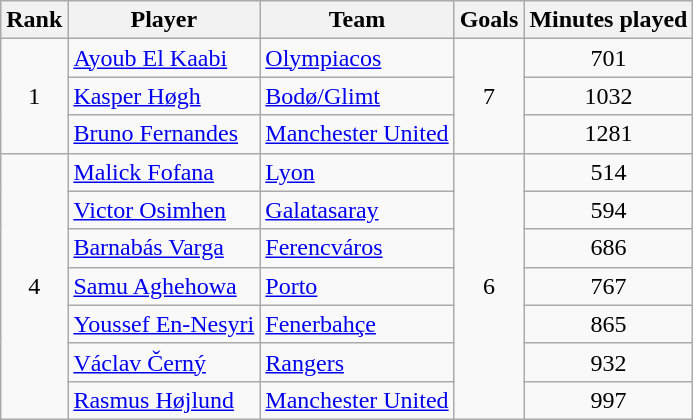<table class="wikitable" style="text-align:center">
<tr>
<th>Rank</th>
<th>Player</th>
<th>Team</th>
<th>Goals</th>
<th>Minutes played</th>
</tr>
<tr>
<td rowspan="3">1</td>
<td align=left> <a href='#'>Ayoub El Kaabi</a></td>
<td align=left> <a href='#'>Olympiacos</a></td>
<td rowspan="3">7</td>
<td>701</td>
</tr>
<tr>
<td align=left> <a href='#'>Kasper Høgh</a></td>
<td align=left> <a href='#'>Bodø/Glimt</a></td>
<td>1032</td>
</tr>
<tr>
<td align=left> <a href='#'>Bruno Fernandes</a></td>
<td align=left> <a href='#'>Manchester United</a></td>
<td>1281</td>
</tr>
<tr>
<td rowspan="7">4</td>
<td align=left> <a href='#'>Malick Fofana</a></td>
<td align=left> <a href='#'>Lyon</a></td>
<td rowspan="7">6</td>
<td>514</td>
</tr>
<tr>
<td align=left> <a href='#'>Victor Osimhen</a></td>
<td align=left> <a href='#'>Galatasaray</a></td>
<td>594</td>
</tr>
<tr>
<td align=left> <a href='#'>Barnabás Varga</a></td>
<td align=left> <a href='#'>Ferencváros</a></td>
<td>686</td>
</tr>
<tr>
<td align=left> <a href='#'>Samu Aghehowa</a></td>
<td align=left> <a href='#'>Porto</a></td>
<td>767</td>
</tr>
<tr>
<td align=left> <a href='#'>Youssef En-Nesyri</a></td>
<td align=left> <a href='#'>Fenerbahçe</a></td>
<td>865</td>
</tr>
<tr>
<td align=left> <a href='#'>Václav Černý</a></td>
<td align=left> <a href='#'>Rangers</a></td>
<td>932</td>
</tr>
<tr>
<td align=left> <a href='#'>Rasmus Højlund</a></td>
<td align=left> <a href='#'>Manchester United</a></td>
<td>997</td>
</tr>
</table>
